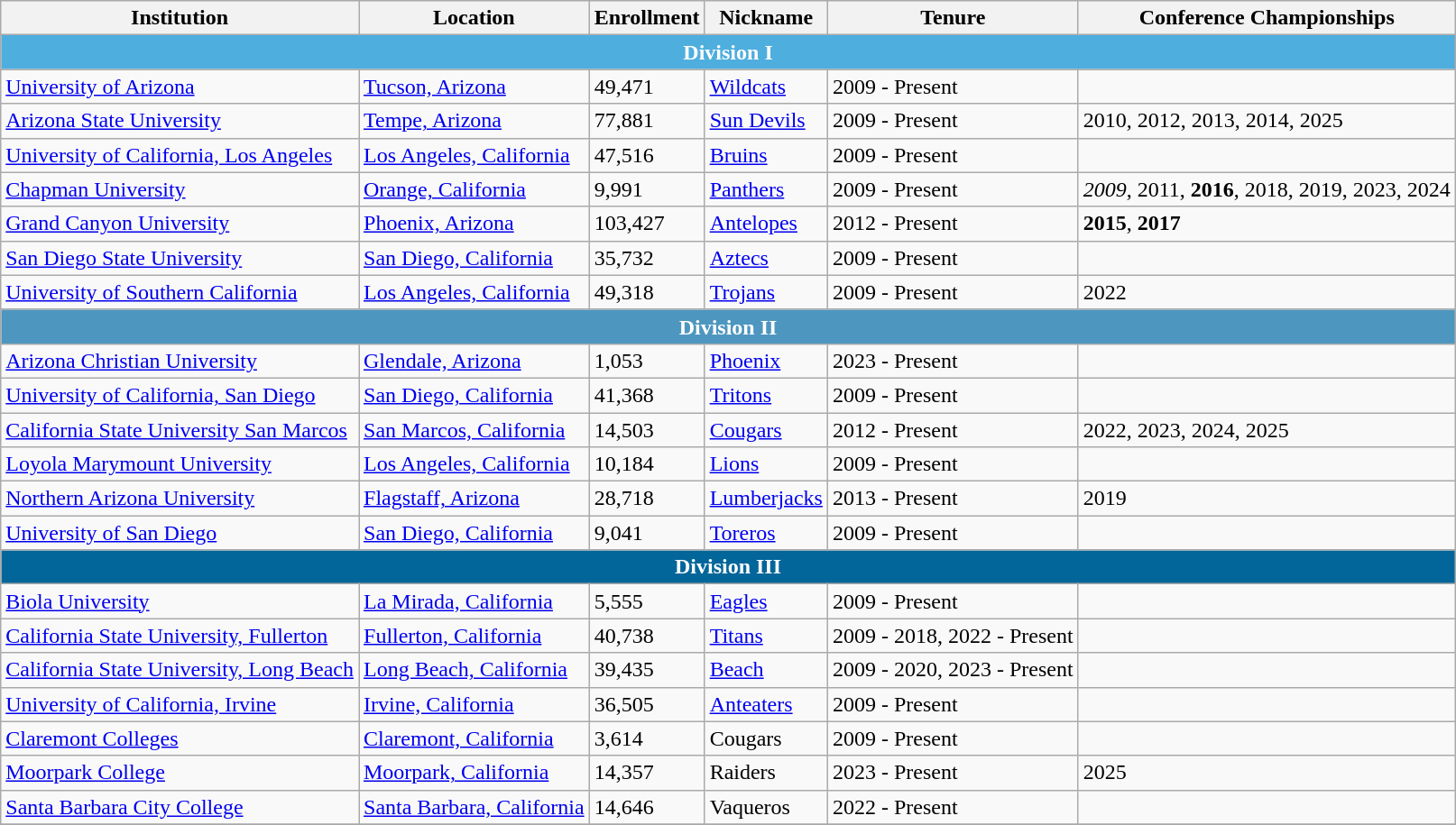<table class="wikitable">
<tr>
<th>Institution</th>
<th>Location</th>
<th>Enrollment</th>
<th>Nickname</th>
<th>Tenure</th>
<th>Conference Championships</th>
</tr>
<tr>
<th colspan="6" style="background:#4eaede; color:white;">Division I</th>
</tr>
<tr>
<td><a href='#'>University of Arizona</a></td>
<td><a href='#'>Tucson, Arizona</a></td>
<td>49,471</td>
<td><a href='#'>Wildcats</a></td>
<td>2009 - Present</td>
<td></td>
</tr>
<tr>
<td><a href='#'>Arizona State University</a></td>
<td><a href='#'>Tempe, Arizona</a></td>
<td>77,881</td>
<td><a href='#'>Sun Devils</a></td>
<td>2009 - Present</td>
<td>2010, 2012, 2013, 2014, 2025</td>
</tr>
<tr>
<td><a href='#'>University of California, Los Angeles</a></td>
<td><a href='#'>Los Angeles, California</a></td>
<td>47,516</td>
<td><a href='#'>Bruins</a></td>
<td>2009 - Present</td>
<td></td>
</tr>
<tr>
<td><a href='#'>Chapman University</a></td>
<td><a href='#'>Orange, California</a></td>
<td>9,991</td>
<td><a href='#'>Panthers</a></td>
<td>2009 - Present</td>
<td><em>2009</em>, 2011, <strong>2016</strong>, 2018, 2019, 2023, 2024</td>
</tr>
<tr>
<td><a href='#'>Grand Canyon University</a></td>
<td><a href='#'>Phoenix, Arizona</a></td>
<td>103,427</td>
<td><a href='#'>Antelopes</a></td>
<td>2012 - Present</td>
<td><strong>2015</strong>, <strong>2017</strong></td>
</tr>
<tr>
<td><a href='#'>San Diego State University</a></td>
<td><a href='#'>San Diego, California</a></td>
<td>35,732</td>
<td><a href='#'>Aztecs</a></td>
<td>2009 - Present</td>
<td></td>
</tr>
<tr>
<td><a href='#'>University of Southern California</a></td>
<td><a href='#'>Los Angeles, California</a></td>
<td>49,318</td>
<td><a href='#'>Trojans</a></td>
<td>2009 - Present</td>
<td>2022</td>
</tr>
<tr>
<th colspan="6" style="background:#4d96bf; color:white;">Division II</th>
</tr>
<tr>
<td><a href='#'>Arizona Christian University</a></td>
<td><a href='#'>Glendale, Arizona</a></td>
<td>1,053</td>
<td><a href='#'>Phoenix</a></td>
<td>2023 - Present</td>
<td></td>
</tr>
<tr>
<td><a href='#'>University of California, San Diego</a></td>
<td><a href='#'>San Diego, California</a></td>
<td>41,368</td>
<td><a href='#'>Tritons</a></td>
<td>2009 - Present</td>
<td></td>
</tr>
<tr>
<td><a href='#'>California State University San Marcos</a></td>
<td><a href='#'>San Marcos, California</a></td>
<td>14,503</td>
<td><a href='#'>Cougars</a></td>
<td>2012 - Present</td>
<td>2022, 2023, 2024, 2025</td>
</tr>
<tr>
<td><a href='#'>Loyola Marymount University</a></td>
<td><a href='#'>Los Angeles, California</a></td>
<td>10,184</td>
<td><a href='#'>Lions</a></td>
<td>2009 - Present</td>
<td></td>
</tr>
<tr>
<td><a href='#'>Northern Arizona University</a></td>
<td><a href='#'>Flagstaff, Arizona</a></td>
<td>28,718</td>
<td><a href='#'>Lumberjacks</a></td>
<td>2013 - Present</td>
<td>2019</td>
</tr>
<tr>
<td><a href='#'>University of San Diego</a></td>
<td><a href='#'>San Diego, California</a></td>
<td>9,041</td>
<td><a href='#'>Toreros</a></td>
<td>2009 - Present</td>
<td></td>
</tr>
<tr>
<th colspan="6" style="background:#02669a; color:white;">Division III</th>
</tr>
<tr>
<td><a href='#'>Biola University</a></td>
<td><a href='#'>La Mirada, California</a></td>
<td>5,555</td>
<td><a href='#'>Eagles</a></td>
<td>2009 - Present</td>
<td></td>
</tr>
<tr>
<td><a href='#'>California State University, Fullerton</a></td>
<td><a href='#'>Fullerton, California</a></td>
<td>40,738</td>
<td><a href='#'>Titans</a></td>
<td>2009 - 2018, 2022 - Present</td>
<td></td>
</tr>
<tr>
<td><a href='#'>California State University, Long Beach</a></td>
<td><a href='#'>Long Beach, California</a></td>
<td>39,435</td>
<td><a href='#'>Beach</a></td>
<td>2009 - 2020, 2023 - Present</td>
<td></td>
</tr>
<tr>
<td><a href='#'>University of California, Irvine</a></td>
<td><a href='#'>Irvine, California</a></td>
<td>36,505</td>
<td><a href='#'>Anteaters</a></td>
<td>2009 - Present</td>
<td></td>
</tr>
<tr>
<td><a href='#'>Claremont Colleges</a></td>
<td><a href='#'>Claremont, California</a></td>
<td>3,614</td>
<td>Cougars</td>
<td>2009 - Present</td>
<td></td>
</tr>
<tr>
<td><a href='#'>Moorpark College</a></td>
<td><a href='#'>Moorpark, California</a></td>
<td>14,357</td>
<td>Raiders</td>
<td>2023 - Present</td>
<td>2025</td>
</tr>
<tr>
<td><a href='#'>Santa Barbara City College</a></td>
<td><a href='#'>Santa Barbara, California</a></td>
<td>14,646</td>
<td>Vaqueros</td>
<td>2022 - Present</td>
<td></td>
</tr>
<tr>
</tr>
</table>
